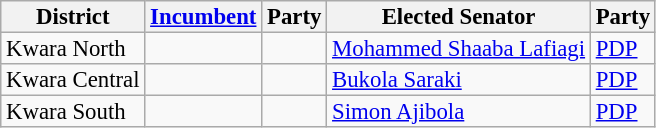<table class="sortable wikitable" style="font-size:95%;line-height:14px;">
<tr>
<th class="unsortable">District</th>
<th class="unsortable"><a href='#'>Incumbent</a></th>
<th>Party</th>
<th class="unsortable">Elected Senator</th>
<th>Party</th>
</tr>
<tr>
<td>Kwara North</td>
<td></td>
<td></td>
<td><a href='#'>Mohammed Shaaba Lafiagi</a></td>
<td><a href='#'>PDP</a></td>
</tr>
<tr>
<td>Kwara Central</td>
<td></td>
<td></td>
<td><a href='#'>Bukola Saraki</a></td>
<td><a href='#'>PDP</a></td>
</tr>
<tr>
<td>Kwara South</td>
<td></td>
<td></td>
<td><a href='#'>Simon Ajibola</a></td>
<td><a href='#'>PDP</a></td>
</tr>
</table>
